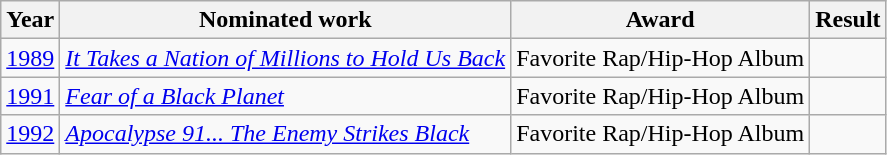<table class="wikitable">
<tr>
<th>Year</th>
<th>Nominated work</th>
<th>Award</th>
<th>Result</th>
</tr>
<tr>
<td align=center><a href='#'>1989</a></td>
<td><em><a href='#'>It Takes a Nation of Millions to Hold Us Back</a></em></td>
<td>Favorite Rap/Hip-Hop Album</td>
<td></td>
</tr>
<tr>
<td align=center><a href='#'>1991</a></td>
<td><em><a href='#'>Fear of a Black Planet</a></em></td>
<td>Favorite Rap/Hip-Hop Album</td>
<td></td>
</tr>
<tr>
<td align=center><a href='#'>1992</a></td>
<td><em><a href='#'>Apocalypse 91... The Enemy Strikes Black</a></em></td>
<td>Favorite Rap/Hip-Hop Album</td>
<td></td>
</tr>
</table>
